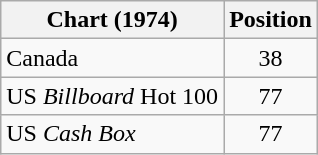<table class="wikitable">
<tr>
<th>Chart (1974)</th>
<th>Position</th>
</tr>
<tr>
<td>Canada</td>
<td style="text-align:center;">38</td>
</tr>
<tr>
<td>US <em>Billboard</em> Hot 100</td>
<td style="text-align:center;">77</td>
</tr>
<tr>
<td>US <em>Cash Box</em></td>
<td style="text-align:center;">77</td>
</tr>
</table>
